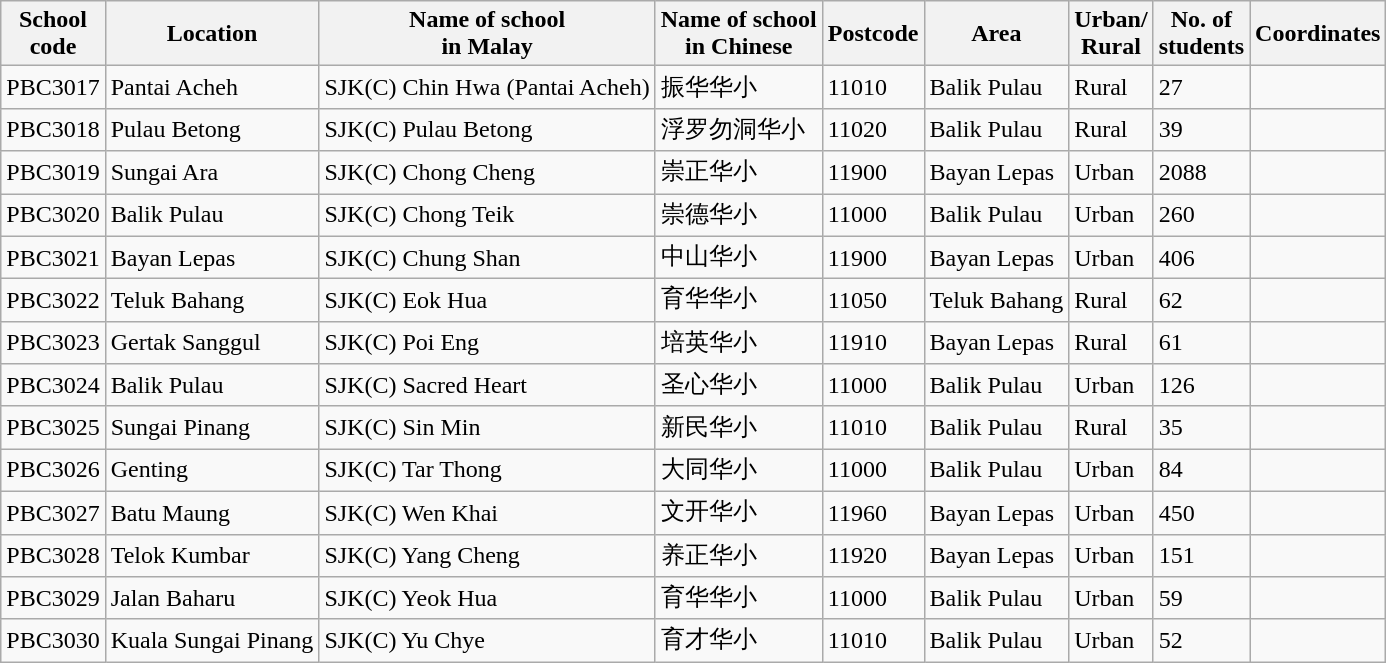<table class="wikitable sortable">
<tr>
<th>School<br>code</th>
<th>Location</th>
<th>Name of school<br>in Malay</th>
<th>Name of school<br>in Chinese</th>
<th>Postcode</th>
<th>Area</th>
<th>Urban/<br>Rural</th>
<th>No. of<br>students</th>
<th>Coordinates</th>
</tr>
<tr>
<td>PBC3017</td>
<td>Pantai Acheh</td>
<td>SJK(C) Chin Hwa (Pantai Acheh)</td>
<td>振华华小</td>
<td>11010</td>
<td>Balik Pulau</td>
<td>Rural</td>
<td>27</td>
<td></td>
</tr>
<tr>
<td>PBC3018</td>
<td>Pulau Betong</td>
<td>SJK(C) Pulau Betong</td>
<td>浮罗勿洞华小</td>
<td>11020</td>
<td>Balik Pulau</td>
<td>Rural</td>
<td>39</td>
<td></td>
</tr>
<tr>
<td>PBC3019</td>
<td>Sungai Ara</td>
<td>SJK(C) Chong Cheng</td>
<td>崇正华小</td>
<td>11900</td>
<td>Bayan Lepas</td>
<td>Urban</td>
<td>2088</td>
<td></td>
</tr>
<tr>
<td>PBC3020</td>
<td>Balik Pulau</td>
<td>SJK(C) Chong Teik</td>
<td>崇德华小</td>
<td>11000</td>
<td>Balik Pulau</td>
<td>Urban</td>
<td>260</td>
<td></td>
</tr>
<tr>
<td>PBC3021</td>
<td>Bayan Lepas</td>
<td>SJK(C) Chung Shan</td>
<td>中山华小</td>
<td>11900</td>
<td>Bayan Lepas</td>
<td>Urban</td>
<td>406</td>
<td></td>
</tr>
<tr>
<td>PBC3022</td>
<td>Teluk Bahang</td>
<td>SJK(C) Eok Hua</td>
<td>育华华小</td>
<td>11050</td>
<td>Teluk Bahang</td>
<td>Rural</td>
<td>62</td>
<td></td>
</tr>
<tr>
<td>PBC3023</td>
<td>Gertak Sanggul</td>
<td>SJK(C) Poi Eng</td>
<td>培英华小</td>
<td>11910</td>
<td>Bayan Lepas</td>
<td>Rural</td>
<td>61</td>
<td></td>
</tr>
<tr>
<td>PBC3024</td>
<td>Balik Pulau</td>
<td>SJK(C) Sacred Heart</td>
<td>圣心华小</td>
<td>11000</td>
<td>Balik Pulau</td>
<td>Urban</td>
<td>126</td>
<td></td>
</tr>
<tr>
<td>PBC3025</td>
<td>Sungai Pinang</td>
<td>SJK(C) Sin Min</td>
<td>新民华小</td>
<td>11010</td>
<td>Balik Pulau</td>
<td>Rural</td>
<td>35</td>
<td></td>
</tr>
<tr>
<td>PBC3026</td>
<td>Genting</td>
<td>SJK(C) Tar Thong</td>
<td>大同华小</td>
<td>11000</td>
<td>Balik Pulau</td>
<td>Urban</td>
<td>84</td>
<td></td>
</tr>
<tr>
<td>PBC3027</td>
<td>Batu Maung</td>
<td>SJK(C) Wen Khai</td>
<td>文开华小</td>
<td>11960</td>
<td>Bayan Lepas</td>
<td>Urban</td>
<td>450</td>
<td></td>
</tr>
<tr>
<td>PBC3028</td>
<td>Telok Kumbar</td>
<td>SJK(C) Yang Cheng</td>
<td>养正华小</td>
<td>11920</td>
<td>Bayan Lepas</td>
<td>Urban</td>
<td>151</td>
<td></td>
</tr>
<tr>
<td>PBC3029</td>
<td>Jalan Baharu</td>
<td>SJK(C) Yeok Hua</td>
<td>育华华小</td>
<td>11000</td>
<td>Balik Pulau</td>
<td>Urban</td>
<td>59</td>
<td></td>
</tr>
<tr>
<td>PBC3030</td>
<td>Kuala Sungai Pinang</td>
<td>SJK(C) Yu Chye</td>
<td>育才华小</td>
<td>11010</td>
<td>Balik Pulau</td>
<td>Urban</td>
<td>52</td>
<td></td>
</tr>
</table>
